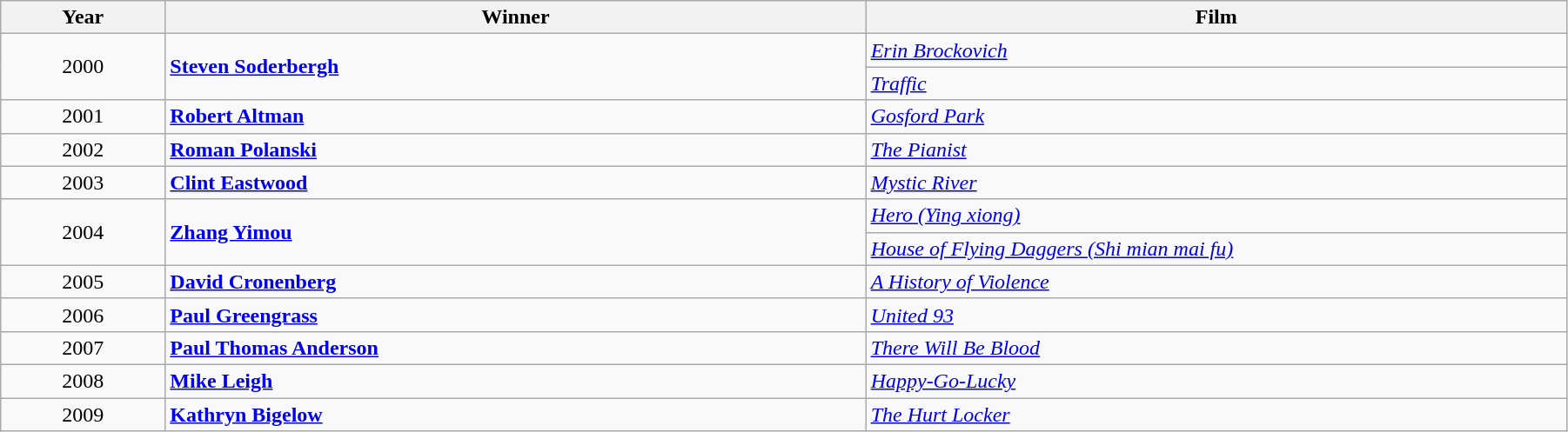<table class="wikitable" width="95%" cellpadding="5">
<tr>
<th width="100"><strong>Year</strong></th>
<th width="450"><strong>Winner</strong></th>
<th width="450"><strong>Film</strong></th>
</tr>
<tr>
<td rowspan="2" style="text-align:center;">2000</td>
<td rowspan="2"><strong><a href='#'>Steven Soderbergh</a></strong></td>
<td><em><a href='#'>Erin Brockovich</a></em></td>
</tr>
<tr>
<td><em><a href='#'>Traffic</a></em></td>
</tr>
<tr>
<td style="text-align:center;">2001</td>
<td><strong><a href='#'>Robert Altman</a></strong></td>
<td><em><a href='#'>Gosford Park</a></em></td>
</tr>
<tr>
<td style="text-align:center;">2002</td>
<td><strong><a href='#'>Roman Polanski</a></strong></td>
<td><em><a href='#'>The Pianist</a></em></td>
</tr>
<tr>
<td style="text-align:center;">2003</td>
<td><strong><a href='#'>Clint Eastwood</a></strong></td>
<td><em><a href='#'>Mystic River</a></em></td>
</tr>
<tr>
<td rowspan="2" style="text-align:center;">2004</td>
<td rowspan="2"><strong><a href='#'>Zhang Yimou</a></strong></td>
<td><em><a href='#'>Hero (Ying xiong)</a></em></td>
</tr>
<tr>
<td><em><a href='#'>House of Flying Daggers (Shi mian mai fu)</a></em></td>
</tr>
<tr>
<td style="text-align:center;">2005</td>
<td><strong><a href='#'>David Cronenberg</a></strong></td>
<td><em><a href='#'>A History of Violence</a></em></td>
</tr>
<tr>
<td style="text-align:center;">2006</td>
<td><strong><a href='#'>Paul Greengrass</a></strong></td>
<td><em><a href='#'>United 93</a></em></td>
</tr>
<tr>
<td style="text-align:center;">2007</td>
<td><strong><a href='#'>Paul Thomas Anderson</a></strong></td>
<td><em><a href='#'>There Will Be Blood</a></em></td>
</tr>
<tr>
<td style="text-align:center;">2008</td>
<td><strong><a href='#'>Mike Leigh</a></strong></td>
<td><em><a href='#'>Happy-Go-Lucky</a></em></td>
</tr>
<tr>
<td style="text-align:center;">2009</td>
<td><strong><a href='#'>Kathryn Bigelow</a></strong></td>
<td><em><a href='#'>The Hurt Locker</a></em></td>
</tr>
</table>
